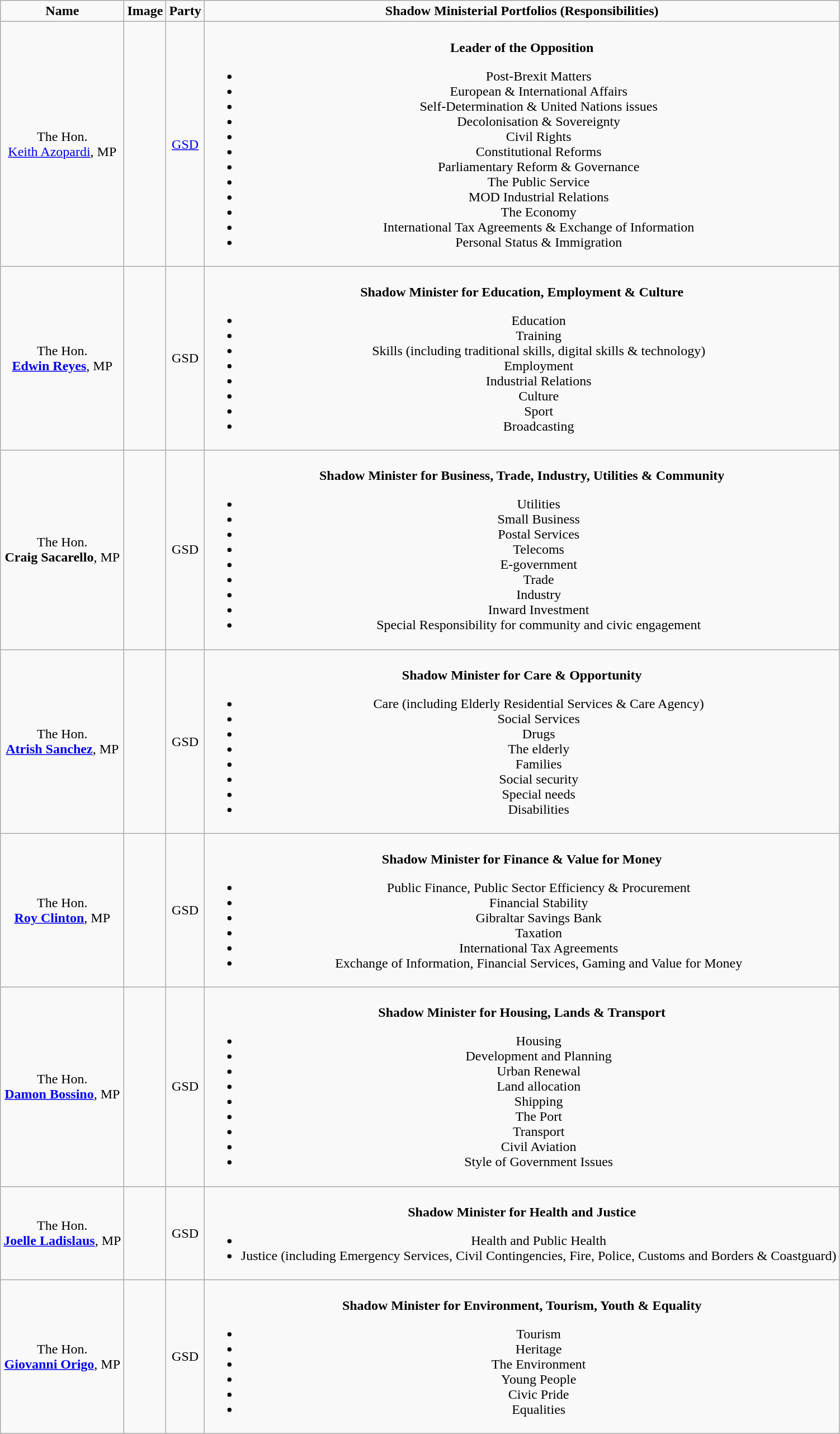<table class="wikitable" style="text-align:center">
<tr>
<td><strong>Name</strong></td>
<td><strong>Image</strong></td>
<td><strong>Party</strong></td>
<td><strong>Shadow Ministerial Portfolios (Responsibilities)</strong></td>
</tr>
<tr>
<td>The Hon.<br><a href='#'>Keith Azopardi</a>, MP</td>
<td></td>
<td><a href='#'>GSD</a></td>
<td><br><strong>Leader of the Opposition</strong><ul><li>Post-Brexit Matters</li><li>European & International Affairs</li><li>Self-Determination & United Nations issues</li><li>Decolonisation & Sovereignty</li><li>Civil Rights</li><li>Constitutional Reforms</li><li>Parliamentary Reform & Governance</li><li>The Public Service</li><li>MOD Industrial Relations</li><li>The Economy</li><li>International Tax Agreements & Exchange of Information</li><li>Personal Status & Immigration</li></ul></td>
</tr>
<tr>
<td>The Hon.<br><strong><a href='#'>Edwin Reyes</a></strong>, MP</td>
<td></td>
<td>GSD</td>
<td><br><strong>Shadow Minister for Education, Employment & Culture</strong><ul><li>Education</li><li>Training</li><li>Skills (including traditional skills, digital skills & technology)</li><li>Employment</li><li>Industrial Relations</li><li>Culture</li><li>Sport</li><li>Broadcasting</li></ul></td>
</tr>
<tr>
<td>The Hon.<br><strong>Craig Sacarello</strong>, MP</td>
<td></td>
<td>GSD</td>
<td><br><strong>Shadow Minister for Business, Trade, Industry, Utilities & Community</strong><ul><li>Utilities</li><li>Small Business</li><li>Postal Services</li><li>Telecoms</li><li>E-government</li><li>Trade</li><li>Industry</li><li>Inward Investment</li><li>Special Responsibility for community and civic engagement</li></ul></td>
</tr>
<tr>
<td>The Hon.<br><strong><a href='#'>Atrish Sanchez</a></strong>, MP</td>
<td></td>
<td>GSD</td>
<td><br><strong>Shadow Minister for Care & Opportunity</strong><ul><li>Care (including Elderly Residential Services & Care Agency)</li><li>Social Services</li><li>Drugs</li><li>The elderly</li><li>Families</li><li>Social security</li><li>Special needs</li><li>Disabilities</li></ul></td>
</tr>
<tr>
<td>The Hon.<br><strong><a href='#'>Roy Clinton</a></strong>, MP</td>
<td></td>
<td>GSD</td>
<td><br><strong>Shadow Minister for Finance & Value for Money</strong><ul><li>Public Finance, Public Sector Efficiency & Procurement</li><li>Financial Stability</li><li>Gibraltar Savings Bank</li><li>Taxation</li><li>International Tax Agreements</li><li>Exchange of Information, Financial Services, Gaming and Value for Money</li></ul></td>
</tr>
<tr>
<td>The Hon.<br><strong><a href='#'>Damon Bossino</a></strong>, MP</td>
<td></td>
<td>GSD</td>
<td><br><strong>Shadow Minister for Housing, Lands & Transport</strong><ul><li>Housing</li><li>Development and Planning</li><li>Urban Renewal</li><li>Land allocation</li><li>Shipping</li><li>The Port</li><li>Transport</li><li>Civil Aviation</li><li>Style of Government Issues</li></ul></td>
</tr>
<tr>
<td>The Hon.<br><strong><a href='#'>Joelle Ladislaus</a></strong>, MP</td>
<td></td>
<td>GSD</td>
<td><br><strong>Shadow Minister for Health and Justice</strong><ul><li>Health and Public Health</li><li>Justice (including Emergency Services, Civil Contingencies, Fire, Police, Customs and Borders & Coastguard)</li></ul></td>
</tr>
<tr>
<td>The Hon.<br><strong><a href='#'>Giovanni Origo</a></strong>, MP</td>
<td></td>
<td>GSD</td>
<td><br><strong>Shadow Minister for Environment, Tourism, Youth & Equality</strong><ul><li>Tourism</li><li>Heritage</li><li>The Environment</li><li>Young People</li><li>Civic Pride</li><li>Equalities</li></ul></td>
</tr>
</table>
